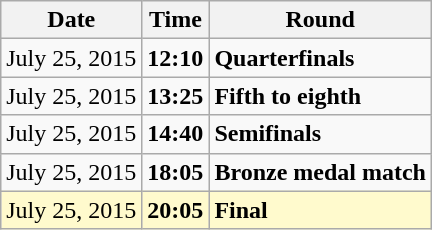<table class="wikitable">
<tr>
<th>Date</th>
<th>Time</th>
<th>Round</th>
</tr>
<tr>
<td>July 25, 2015</td>
<td><strong>12:10</strong></td>
<td><strong>Quarterfinals</strong></td>
</tr>
<tr>
<td>July 25, 2015</td>
<td><strong>13:25</strong></td>
<td><strong>Fifth to eighth</strong></td>
</tr>
<tr>
<td>July 25, 2015</td>
<td><strong>14:40</strong></td>
<td><strong>Semifinals</strong></td>
</tr>
<tr>
<td>July 25, 2015</td>
<td><strong>18:05</strong></td>
<td><strong>Bronze medal match</strong></td>
</tr>
<tr style=background:lemonchiffon>
<td>July 25, 2015</td>
<td><strong>20:05</strong></td>
<td><strong>Final</strong></td>
</tr>
</table>
